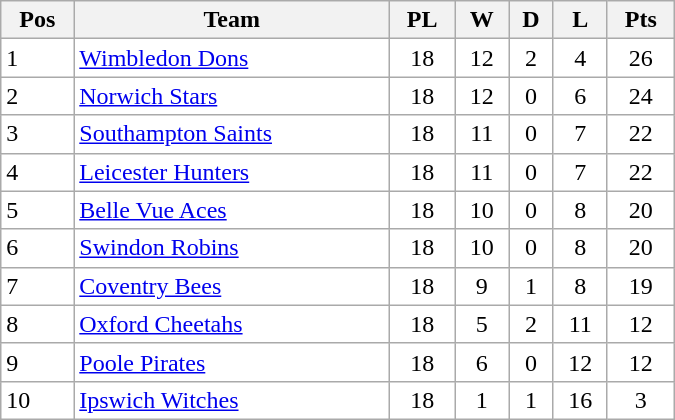<table class=wikitable width="450" style="background:#FFFFFF;">
<tr>
<th>Pos</th>
<th>Team</th>
<th>PL</th>
<th>W</th>
<th>D</th>
<th>L</th>
<th>Pts</th>
</tr>
<tr>
<td>1</td>
<td><a href='#'>Wimbledon Dons</a></td>
<td align="center">18</td>
<td align="center">12</td>
<td align="center">2</td>
<td align="center">4</td>
<td align="center">26</td>
</tr>
<tr>
<td>2</td>
<td><a href='#'>Norwich Stars</a></td>
<td align="center">18</td>
<td align="center">12</td>
<td align="center">0</td>
<td align="center">6</td>
<td align="center">24</td>
</tr>
<tr>
<td>3</td>
<td><a href='#'>Southampton Saints</a></td>
<td align="center">18</td>
<td align="center">11</td>
<td align="center">0</td>
<td align="center">7</td>
<td align="center">22</td>
</tr>
<tr>
<td>4</td>
<td><a href='#'>Leicester Hunters</a></td>
<td align="center">18</td>
<td align="center">11</td>
<td align="center">0</td>
<td align="center">7</td>
<td align="center">22</td>
</tr>
<tr>
<td>5</td>
<td><a href='#'>Belle Vue Aces</a></td>
<td align="center">18</td>
<td align="center">10</td>
<td align="center">0</td>
<td align="center">8</td>
<td align="center">20</td>
</tr>
<tr>
<td>6</td>
<td><a href='#'>Swindon Robins</a></td>
<td align="center">18</td>
<td align="center">10</td>
<td align="center">0</td>
<td align="center">8</td>
<td align="center">20</td>
</tr>
<tr>
<td>7</td>
<td><a href='#'>Coventry Bees</a></td>
<td align="center">18</td>
<td align="center">9</td>
<td align="center">1</td>
<td align="center">8</td>
<td align="center">19</td>
</tr>
<tr>
<td>8</td>
<td><a href='#'>Oxford Cheetahs</a></td>
<td align="center">18</td>
<td align="center">5</td>
<td align="center">2</td>
<td align="center">11</td>
<td align="center">12</td>
</tr>
<tr>
<td>9</td>
<td><a href='#'>Poole Pirates</a></td>
<td align="center">18</td>
<td align="center">6</td>
<td align="center">0</td>
<td align="center">12</td>
<td align="center">12</td>
</tr>
<tr>
<td>10</td>
<td><a href='#'>Ipswich Witches</a></td>
<td align="center">18</td>
<td align="center">1</td>
<td align="center">1</td>
<td align="center">16</td>
<td align="center">3</td>
</tr>
</table>
